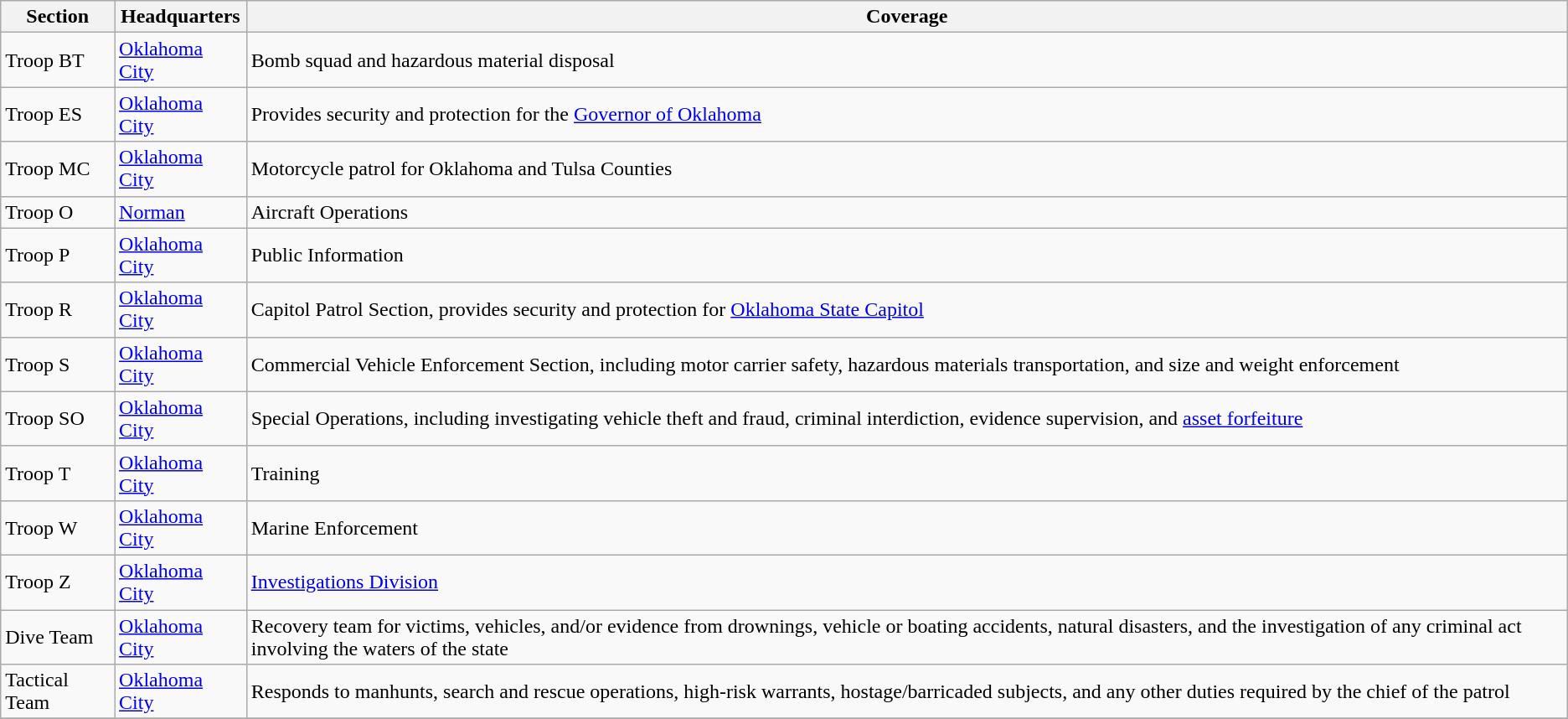<table class="wikitable">
<tr>
<th>Section</th>
<th>Headquarters</th>
<th>Coverage</th>
</tr>
<tr>
<td>Troop BT</td>
<td><a href='#'>Oklahoma City</a></td>
<td>Bomb squad and hazardous material disposal</td>
</tr>
<tr>
<td>Troop ES</td>
<td><a href='#'>Oklahoma City</a></td>
<td>Provides security and protection for the <a href='#'>Governor of Oklahoma</a></td>
</tr>
<tr>
<td>Troop MC</td>
<td><a href='#'>Oklahoma City</a></td>
<td>Motorcycle patrol for Oklahoma and Tulsa Counties</td>
</tr>
<tr>
<td>Troop O</td>
<td><a href='#'>Norman</a></td>
<td>Aircraft Operations</td>
</tr>
<tr>
<td>Troop P</td>
<td><a href='#'>Oklahoma City</a></td>
<td>Public Information</td>
</tr>
<tr>
<td>Troop R</td>
<td><a href='#'>Oklahoma City</a></td>
<td>Capitol Patrol Section, provides security and protection for <a href='#'>Oklahoma State Capitol</a></td>
</tr>
<tr>
<td>Troop S</td>
<td><a href='#'>Oklahoma City</a></td>
<td>Commercial Vehicle Enforcement Section, including motor carrier safety, hazardous materials transportation, and size and weight enforcement</td>
</tr>
<tr>
<td>Troop SO</td>
<td><a href='#'>Oklahoma City</a></td>
<td>Special Operations, including investigating vehicle theft and fraud, criminal interdiction, evidence supervision, and <a href='#'>asset forfeiture</a></td>
</tr>
<tr>
<td>Troop T</td>
<td><a href='#'>Oklahoma City</a></td>
<td>Training</td>
</tr>
<tr>
<td>Troop W</td>
<td><a href='#'>Oklahoma City</a></td>
<td>Marine Enforcement</td>
</tr>
<tr>
<td>Troop Z</td>
<td><a href='#'>Oklahoma City</a></td>
<td><a href='#'>Investigations Division</a></td>
</tr>
<tr>
<td>Dive Team</td>
<td><a href='#'>Oklahoma City</a></td>
<td>Recovery team for victims, vehicles, and/or evidence from drownings, vehicle or boating accidents, natural disasters, and the investigation of any criminal act involving the waters of the state</td>
</tr>
<tr>
<td>Tactical Team</td>
<td><a href='#'>Oklahoma City</a></td>
<td>Responds to manhunts, search and rescue operations, high-risk warrants, hostage/barricaded subjects, and any other duties required by the chief of the patrol</td>
</tr>
<tr>
</tr>
</table>
